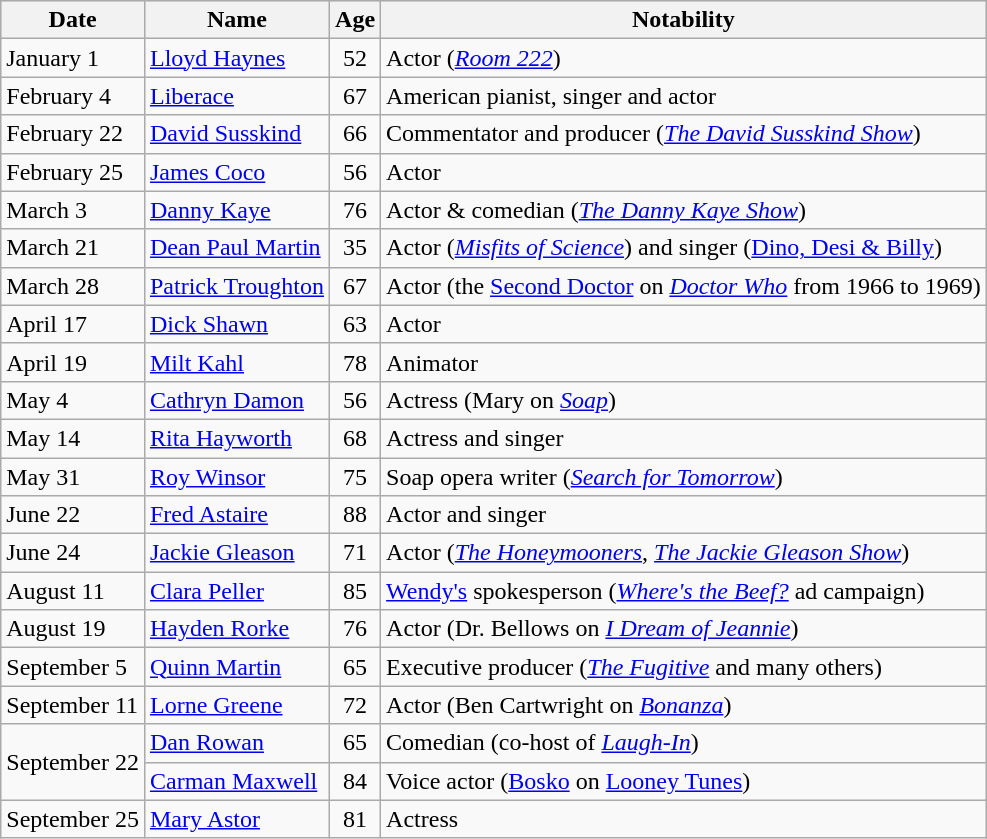<table class="wikitable sortable">
<tr style="background:#e0e0e0;">
<th>Date</th>
<th>Name</th>
<th>Age</th>
<th class="unsortable">Notability</th>
</tr>
<tr>
<td>January 1</td>
<td><a href='#'>Lloyd Haynes</a></td>
<td style="text-align:center;">52</td>
<td>Actor (<em><a href='#'>Room 222</a></em>)</td>
</tr>
<tr>
<td>February 4</td>
<td><a href='#'>Liberace</a></td>
<td style="text-align:center;">67</td>
<td>American pianist, singer and actor</td>
</tr>
<tr>
<td>February 22</td>
<td><a href='#'>David Susskind</a></td>
<td style="text-align:center;">66</td>
<td>Commentator and producer (<em><a href='#'>The David Susskind Show</a></em>)</td>
</tr>
<tr>
<td>February 25</td>
<td><a href='#'>James Coco</a></td>
<td style="text-align:center;">56</td>
<td>Actor</td>
</tr>
<tr>
<td>March 3</td>
<td><a href='#'>Danny Kaye</a></td>
<td style="text-align:center;">76</td>
<td>Actor & comedian (<em><a href='#'>The Danny Kaye Show</a></em>)</td>
</tr>
<tr>
<td>March 21</td>
<td><a href='#'>Dean Paul Martin</a></td>
<td style="text-align:center;">35</td>
<td>Actor (<em><a href='#'>Misfits of Science</a></em>) and singer (<a href='#'>Dino, Desi & Billy</a>)</td>
</tr>
<tr>
<td>March 28</td>
<td><a href='#'>Patrick Troughton</a></td>
<td style="text-align:center;">67</td>
<td>Actor (the <a href='#'>Second Doctor</a> on <em><a href='#'>Doctor Who</a></em> from 1966 to 1969)</td>
</tr>
<tr>
<td>April 17</td>
<td><a href='#'>Dick Shawn</a></td>
<td style="text-align:center;">63</td>
<td>Actor</td>
</tr>
<tr>
<td>April 19</td>
<td><a href='#'>Milt Kahl</a></td>
<td style="text-align:center;">78</td>
<td>Animator</td>
</tr>
<tr>
<td>May 4</td>
<td><a href='#'>Cathryn Damon</a></td>
<td style="text-align:center;">56</td>
<td>Actress (Mary on <em><a href='#'>Soap</a></em>)</td>
</tr>
<tr>
<td>May 14</td>
<td><a href='#'>Rita Hayworth</a></td>
<td style="text-align:center;">68</td>
<td>Actress and singer</td>
</tr>
<tr>
<td>May 31</td>
<td><a href='#'>Roy Winsor</a></td>
<td style="text-align:center;">75</td>
<td>Soap opera writer (<em><a href='#'>Search for Tomorrow</a></em>)</td>
</tr>
<tr>
<td>June 22</td>
<td><a href='#'>Fred Astaire</a></td>
<td style="text-align:center;">88</td>
<td>Actor and singer</td>
</tr>
<tr>
<td>June 24</td>
<td><a href='#'>Jackie Gleason</a></td>
<td style="text-align:center;">71</td>
<td>Actor (<em><a href='#'>The Honeymooners</a></em>, <em><a href='#'>The Jackie Gleason Show</a></em>)</td>
</tr>
<tr>
<td>August 11</td>
<td><a href='#'>Clara Peller</a></td>
<td style="text-align:center;">85</td>
<td><a href='#'>Wendy's</a> spokesperson (<em><a href='#'>Where's the Beef?</a></em> ad campaign)</td>
</tr>
<tr>
<td>August 19</td>
<td><a href='#'>Hayden Rorke</a></td>
<td style="text-align:center;">76</td>
<td>Actor (Dr. Bellows on <em><a href='#'>I Dream of Jeannie</a></em>)</td>
</tr>
<tr>
<td>September 5</td>
<td><a href='#'>Quinn Martin</a></td>
<td style="text-align:center;">65</td>
<td>Executive producer (<em><a href='#'>The Fugitive</a></em> and many others)</td>
</tr>
<tr>
<td>September 11</td>
<td><a href='#'>Lorne Greene</a></td>
<td style="text-align:center;">72</td>
<td>Actor (Ben Cartwright on <em><a href='#'>Bonanza</a></em>)</td>
</tr>
<tr>
<td rowspan="2">September 22</td>
<td><a href='#'>Dan Rowan</a></td>
<td style="text-align:center;">65</td>
<td>Comedian (co-host of <em><a href='#'>Laugh-In</a></em>)</td>
</tr>
<tr>
<td><a href='#'>Carman Maxwell</a></td>
<td style="text-align:center;">84</td>
<td>Voice actor (<a href='#'>Bosko</a> on <a href='#'>Looney Tunes</a>)</td>
</tr>
<tr>
<td>September 25</td>
<td><a href='#'>Mary Astor</a></td>
<td style="text-align:center;">81</td>
<td>Actress</td>
</tr>
</table>
